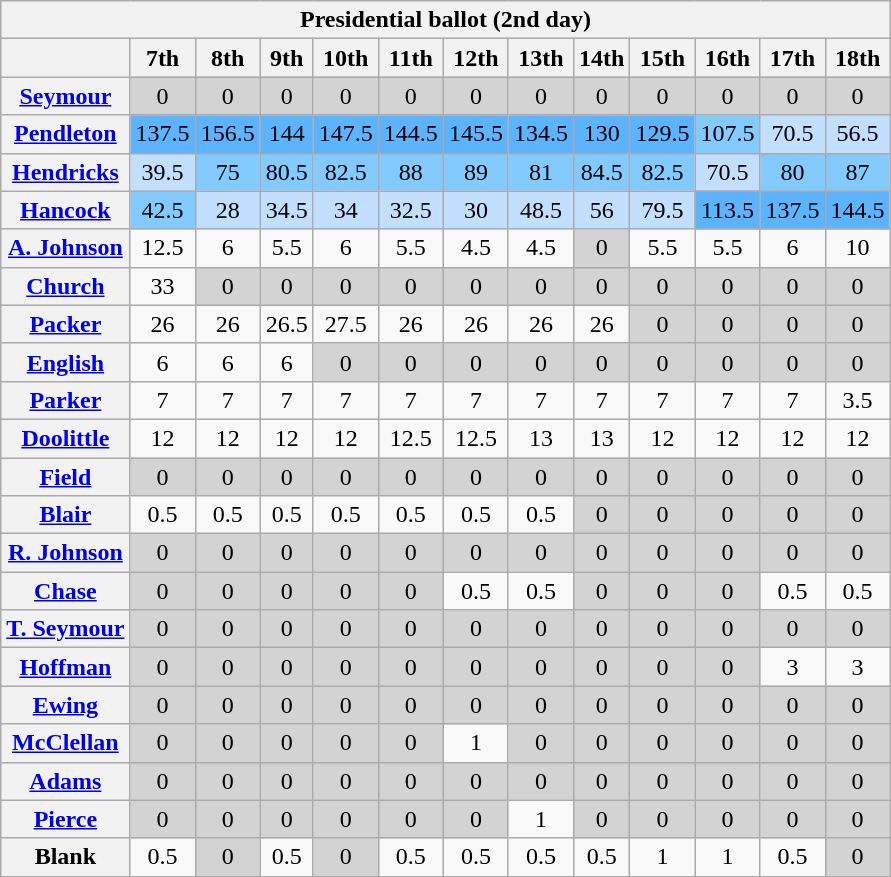<table class="wikitable sortable" style="text-align:center">
<tr>
<th colspan="13"><strong>Presidential ballot (2nd day)</strong></th>
</tr>
<tr>
<th></th>
<th>7th</th>
<th>8th</th>
<th>9th</th>
<th>10th</th>
<th>11th</th>
<th>12th</th>
<th>13th</th>
<th>14th</th>
<th>15th</th>
<th>16th</th>
<th>17th</th>
<th>18th</th>
</tr>
<tr>
<th><a href='#'>Seymour</a></th>
<td style="background:#d3d3d3">0</td>
<td style="background:#d3d3d3">0</td>
<td style="background:#d3d3d3">0</td>
<td style="background:#d3d3d3">0</td>
<td style="background:#d3d3d3">0</td>
<td style="background:#d3d3d3">0</td>
<td style="background:#d3d3d3">0</td>
<td style="background:#d3d3d3">0</td>
<td style="background:#d3d3d3">0</td>
<td style="background:#d3d3d3">0</td>
<td style="background:#d3d3d3">0</td>
<td style="background:#d3d3d3">0</td>
</tr>
<tr>
<th><a href='#'>Pendleton</a></th>
<td style="background:#5cb3ff">137.5</td>
<td style="background:#5cb3ff">156.5</td>
<td style="background:#5cb3ff">144</td>
<td style="background:#5cb3ff">147.5</td>
<td style="background:#5cb3ff">144.5</td>
<td style="background:#5cb3ff">145.5</td>
<td style="background:#5cb3ff">134.5</td>
<td style="background:#5cb3ff">130</td>
<td style="background:#5cb3ff">129.5</td>
<td style="background:#82caff">107.5</td>
<td style="background:#c2dfff">70.5</td>
<td style="background:#c2dfff">56.5</td>
</tr>
<tr>
<th><a href='#'>Hendricks</a></th>
<td style="background:#c2dfff">39.5</td>
<td style="background:#82caff">75</td>
<td style="background:#82caff">80.5</td>
<td style="background:#82caff">82.5</td>
<td style="background:#82caff">88</td>
<td style="background:#82caff">89</td>
<td style="background:#82caff">81</td>
<td style="background:#82caff">84.5</td>
<td style="background:#82caff">82.5</td>
<td style="background:#c2dfff">70.5</td>
<td style="background:#82caff">80</td>
<td style="background:#82caff">87</td>
</tr>
<tr>
<th><a href='#'>Hancock</a></th>
<td style="background:#82caff">42.5</td>
<td style="background:#c2dfff">28</td>
<td style="background:#c2dfff">34.5</td>
<td style="background:#c2dfff">34</td>
<td style="background:#c2dfff">32.5</td>
<td style="background:#c2dfff">30</td>
<td style="background:#c2dfff">48.5</td>
<td style="background:#c2dfff">56</td>
<td style="background:#c2dfff">79.5</td>
<td style="background:#5cb3ff">113.5</td>
<td style="background:#5cb3ff">137.5</td>
<td style="background:#5cb3ff">144.5</td>
</tr>
<tr>
<th><a href='#'>A. Johnson</a></th>
<td>12.5</td>
<td>6</td>
<td>5.5</td>
<td>6</td>
<td>5.5</td>
<td>4.5</td>
<td>4.5</td>
<td style="background:#d3d3d3">0</td>
<td>5.5</td>
<td>5.5</td>
<td>6</td>
<td>10</td>
</tr>
<tr>
<th><a href='#'>Church</a></th>
<td>33</td>
<td style="background:#d3d3d3">0</td>
<td style="background:#d3d3d3">0</td>
<td style="background:#d3d3d3">0</td>
<td style="background:#d3d3d3">0</td>
<td style="background:#d3d3d3">0</td>
<td style="background:#d3d3d3">0</td>
<td style="background:#d3d3d3">0</td>
<td style="background:#d3d3d3">0</td>
<td style="background:#d3d3d3">0</td>
<td style="background:#d3d3d3">0</td>
<td style="background:#d3d3d3">0</td>
</tr>
<tr>
<th><a href='#'>Packer</a></th>
<td>26</td>
<td>26</td>
<td>26.5</td>
<td>27.5</td>
<td>26</td>
<td>26</td>
<td>26</td>
<td>26</td>
<td style="background:#d3d3d3">0</td>
<td style="background:#d3d3d3">0</td>
<td style="background:#d3d3d3">0</td>
<td style="background:#d3d3d3">0</td>
</tr>
<tr>
<th><a href='#'>English</a></th>
<td>6</td>
<td>6</td>
<td>6</td>
<td style="background:#d3d3d3">0</td>
<td style="background:#d3d3d3">0</td>
<td style="background:#d3d3d3">0</td>
<td style="background:#d3d3d3">0</td>
<td style="background:#d3d3d3">0</td>
<td style="background:#d3d3d3">0</td>
<td style="background:#d3d3d3">0</td>
<td style="background:#d3d3d3">0</td>
<td style="background:#d3d3d3">0</td>
</tr>
<tr>
<th><a href='#'>Parker</a></th>
<td>7</td>
<td>7</td>
<td>7</td>
<td>7</td>
<td>7</td>
<td>7</td>
<td>7</td>
<td>7</td>
<td>7</td>
<td>7</td>
<td>7</td>
<td>3.5</td>
</tr>
<tr>
<th><a href='#'>Doolittle</a></th>
<td>12</td>
<td>12</td>
<td>12</td>
<td>12</td>
<td>12.5</td>
<td>12.5</td>
<td>13</td>
<td>13</td>
<td>12</td>
<td>12</td>
<td>12</td>
<td>12</td>
</tr>
<tr>
<th><a href='#'>Field</a></th>
<td style="background:#d3d3d3">0</td>
<td style="background:#d3d3d3">0</td>
<td style="background:#d3d3d3">0</td>
<td style="background:#d3d3d3">0</td>
<td style="background:#d3d3d3">0</td>
<td style="background:#d3d3d3">0</td>
<td style="background:#d3d3d3">0</td>
<td style="background:#d3d3d3">0</td>
<td style="background:#d3d3d3">0</td>
<td style="background:#d3d3d3">0</td>
<td style="background:#d3d3d3">0</td>
<td style="background:#d3d3d3">0</td>
</tr>
<tr>
<th><a href='#'>Blair</a></th>
<td>0.5</td>
<td>0.5</td>
<td>0.5</td>
<td>0.5</td>
<td>0.5</td>
<td>0.5</td>
<td>0.5</td>
<td style="background:#d3d3d3">0</td>
<td style="background:#d3d3d3">0</td>
<td style="background:#d3d3d3">0</td>
<td style="background:#d3d3d3">0</td>
<td style="background:#d3d3d3">0</td>
</tr>
<tr>
<th><a href='#'>R. Johnson</a></th>
<td style="background:#d3d3d3">0</td>
<td style="background:#d3d3d3">0</td>
<td style="background:#d3d3d3">0</td>
<td style="background:#d3d3d3">0</td>
<td style="background:#d3d3d3">0</td>
<td style="background:#d3d3d3">0</td>
<td style="background:#d3d3d3">0</td>
<td style="background:#d3d3d3">0</td>
<td style="background:#d3d3d3">0</td>
<td style="background:#d3d3d3">0</td>
<td style="background:#d3d3d3">0</td>
<td style="background:#d3d3d3">0</td>
</tr>
<tr>
<th><a href='#'>Chase</a></th>
<td style="background:#d3d3d3">0</td>
<td style="background:#d3d3d3">0</td>
<td style="background:#d3d3d3">0</td>
<td style="background:#d3d3d3">0</td>
<td style="background:#d3d3d3">0</td>
<td>0.5</td>
<td>0.5</td>
<td style="background:#d3d3d3">0</td>
<td style="background:#d3d3d3">0</td>
<td style="background:#d3d3d3">0</td>
<td>0.5</td>
<td>0.5</td>
</tr>
<tr>
<th><a href='#'>T. Seymour</a></th>
<td style="background:#d3d3d3">0</td>
<td style="background:#d3d3d3">0</td>
<td style="background:#d3d3d3">0</td>
<td style="background:#d3d3d3">0</td>
<td style="background:#d3d3d3">0</td>
<td style="background:#d3d3d3">0</td>
<td style="background:#d3d3d3">0</td>
<td style="background:#d3d3d3">0</td>
<td style="background:#d3d3d3">0</td>
<td style="background:#d3d3d3">0</td>
<td style="background:#d3d3d3">0</td>
<td style="background:#d3d3d3">0</td>
</tr>
<tr>
<th><a href='#'>Hoffman</a></th>
<td style="background:#d3d3d3">0</td>
<td style="background:#d3d3d3">0</td>
<td style="background:#d3d3d3">0</td>
<td style="background:#d3d3d3">0</td>
<td style="background:#d3d3d3">0</td>
<td style="background:#d3d3d3">0</td>
<td style="background:#d3d3d3">0</td>
<td style="background:#d3d3d3">0</td>
<td style="background:#d3d3d3">0</td>
<td style="background:#d3d3d3">0</td>
<td>3</td>
<td>3</td>
</tr>
<tr>
<th><a href='#'>Ewing</a></th>
<td style="background:#d3d3d3">0</td>
<td style="background:#d3d3d3">0</td>
<td style="background:#d3d3d3">0</td>
<td style="background:#d3d3d3">0</td>
<td style="background:#d3d3d3">0</td>
<td style="background:#d3d3d3">0</td>
<td style="background:#d3d3d3">0</td>
<td style="background:#d3d3d3">0</td>
<td style="background:#d3d3d3">0</td>
<td style="background:#d3d3d3">0</td>
<td style="background:#d3d3d3">0</td>
<td style="background:#d3d3d3">0</td>
</tr>
<tr>
<th><a href='#'>McClellan</a></th>
<td style="background:#d3d3d3">0</td>
<td style="background:#d3d3d3">0</td>
<td style="background:#d3d3d3">0</td>
<td style="background:#d3d3d3">0</td>
<td style="background:#d3d3d3">0</td>
<td>1</td>
<td style="background:#d3d3d3">0</td>
<td style="background:#d3d3d3">0</td>
<td style="background:#d3d3d3">0</td>
<td style="background:#d3d3d3">0</td>
<td style="background:#d3d3d3">0</td>
<td style="background:#d3d3d3">0</td>
</tr>
<tr>
<th><a href='#'>Adams</a></th>
<td style="background:#d3d3d3">0</td>
<td style="background:#d3d3d3">0</td>
<td style="background:#d3d3d3">0</td>
<td style="background:#d3d3d3">0</td>
<td style="background:#d3d3d3">0</td>
<td style="background:#d3d3d3">0</td>
<td style="background:#d3d3d3">0</td>
<td style="background:#d3d3d3">0</td>
<td style="background:#d3d3d3">0</td>
<td style="background:#d3d3d3">0</td>
<td style="background:#d3d3d3">0</td>
<td style="background:#d3d3d3">0</td>
</tr>
<tr>
<th><a href='#'>Pierce</a></th>
<td style="background:#d3d3d3">0</td>
<td style="background:#d3d3d3">0</td>
<td style="background:#d3d3d3">0</td>
<td style="background:#d3d3d3">0</td>
<td style="background:#d3d3d3">0</td>
<td style="background:#d3d3d3">0</td>
<td>1</td>
<td style="background:#d3d3d3">0</td>
<td style="background:#d3d3d3">0</td>
<td style="background:#d3d3d3">0</td>
<td style="background:#d3d3d3">0</td>
<td style="background:#d3d3d3">0</td>
</tr>
<tr>
<th>Blank</th>
<td>0.5</td>
<td style="background:#d3d3d3">0</td>
<td>0.5</td>
<td style="background:#d3d3d3">0</td>
<td>0.5</td>
<td>0.5</td>
<td>0.5</td>
<td>0.5</td>
<td>1</td>
<td>1</td>
<td>0.5</td>
<td style="background:#d3d3d3">0</td>
</tr>
</table>
